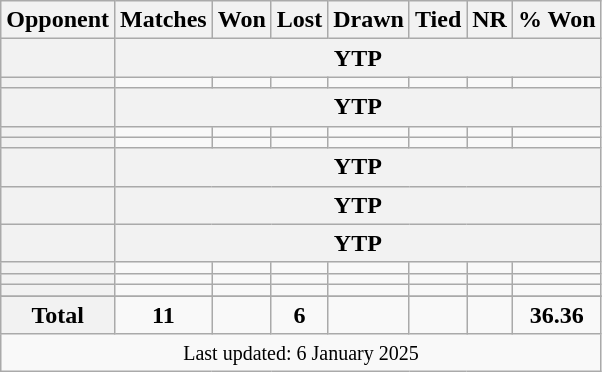<table class="wikitable plainrowheaders sortable" style="text-align:center">
<tr>
<th>Opponent</th>
<th>Matches</th>
<th>Won</th>
<th>Lost</th>
<th>Drawn</th>
<th>Tied</th>
<th>NR</th>
<th>% Won</th>
</tr>
<tr>
<th scope=row></th>
<th colspan=7>YTP</th>
</tr>
<tr>
<th scope=row></th>
<td></td>
<td></td>
<td></td>
<td></td>
<td></td>
<td></td>
<td></td>
</tr>
<tr>
<th scope=row></th>
<th colspan=7>YTP</th>
</tr>
<tr>
<th scope=row></th>
<td></td>
<td></td>
<td></td>
<td></td>
<td></td>
<td></td>
<td></td>
</tr>
<tr>
<th scope=row></th>
<td></td>
<td></td>
<td></td>
<td></td>
<td></td>
<td></td>
<td></td>
</tr>
<tr>
<th scope=row></th>
<th colspan=7>YTP</th>
</tr>
<tr>
<th scope=row></th>
<th colspan=7>YTP</th>
</tr>
<tr>
<th scope=row></th>
<th colspan=7>YTP</th>
</tr>
<tr>
<th scope=row></th>
<td></td>
<td></td>
<td></td>
<td></td>
<td></td>
<td></td>
<td></td>
</tr>
<tr>
<th scope=row></th>
<td></td>
<td></td>
<td></td>
<td></td>
<td></td>
<td></td>
<td></td>
</tr>
<tr>
<th scope=row></th>
<td></td>
<td></td>
<td></td>
<td></td>
<td></td>
<td></td>
<td></td>
</tr>
<tr>
</tr>
<tr class="sortbottom">
<th scope="row" style="text-align:center"><strong>Total</strong></th>
<td><strong>11</strong></td>
<td><strong></strong></td>
<td><strong>6</strong></td>
<td><strong></strong></td>
<td><strong></strong></td>
<td><strong></strong></td>
<td><strong>36.36</strong></td>
</tr>
<tr>
<td colspan=8><small>Last updated: 6 January 2025</small></td>
</tr>
</table>
